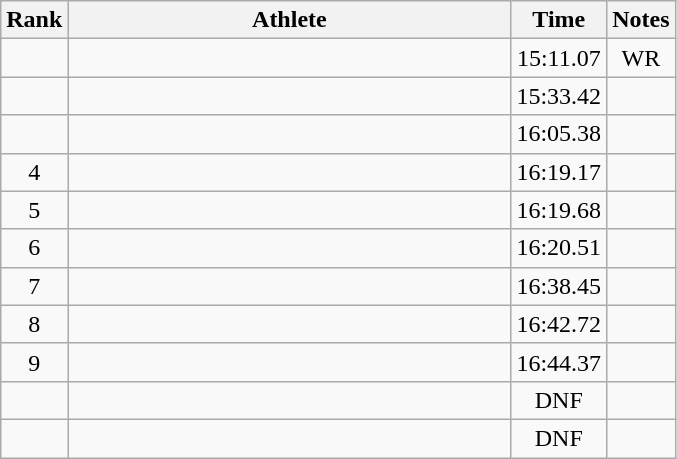<table class="wikitable" style="text-align:center">
<tr>
<th>Rank</th>
<th Style="width:18em">Athlete</th>
<th>Time</th>
<th>Notes</th>
</tr>
<tr>
<td></td>
<td style="text-align:left"></td>
<td>15:11.07</td>
<td>WR</td>
</tr>
<tr>
<td></td>
<td style="text-align:left"></td>
<td>15:33.42</td>
<td></td>
</tr>
<tr>
<td></td>
<td style="text-align:left"></td>
<td>16:05.38</td>
<td></td>
</tr>
<tr>
<td>4</td>
<td style="text-align:left"></td>
<td>16:19.17</td>
<td></td>
</tr>
<tr>
<td>5</td>
<td style="text-align:left"></td>
<td>16:19.68</td>
<td></td>
</tr>
<tr>
<td>6</td>
<td style="text-align:left"></td>
<td>16:20.51</td>
<td></td>
</tr>
<tr>
<td>7</td>
<td style="text-align:left"></td>
<td>16:38.45</td>
<td></td>
</tr>
<tr>
<td>8</td>
<td style="text-align:left"></td>
<td>16:42.72</td>
<td></td>
</tr>
<tr>
<td>9</td>
<td style="text-align:left"></td>
<td>16:44.37</td>
<td></td>
</tr>
<tr>
<td></td>
<td style="text-align:left"></td>
<td>DNF</td>
<td></td>
</tr>
<tr>
<td></td>
<td style="text-align:left"></td>
<td>DNF</td>
<td></td>
</tr>
</table>
